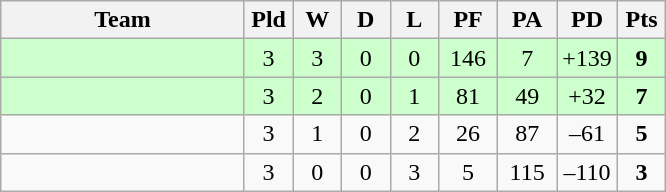<table class="wikitable" style="text-align:center;">
<tr>
<th width=155>Team</th>
<th width=25 abbr="Played">Pld</th>
<th width=25 abbr="Won">W</th>
<th width=25 abbr="Drawn">D</th>
<th width=25 abbr="Lost">L</th>
<th width=32 abbr="Points for">PF</th>
<th width=32 abbr="Points against">PA</th>
<th width=32 abbr="Points difference">PD</th>
<th width=25 abbr="Points">Pts</th>
</tr>
<tr style="background:#cfc;">
<td align=left></td>
<td>3</td>
<td>3</td>
<td>0</td>
<td>0</td>
<td>146</td>
<td>7</td>
<td>+139</td>
<td><strong>9</strong></td>
</tr>
<tr style="background:#cfc;">
<td align=left></td>
<td>3</td>
<td>2</td>
<td>0</td>
<td>1</td>
<td>81</td>
<td>49</td>
<td>+32</td>
<td><strong>7</strong></td>
</tr>
<tr>
<td align=left></td>
<td>3</td>
<td>1</td>
<td>0</td>
<td>2</td>
<td>26</td>
<td>87</td>
<td>–61</td>
<td><strong>5</strong></td>
</tr>
<tr>
<td align=left></td>
<td>3</td>
<td>0</td>
<td>0</td>
<td>3</td>
<td>5</td>
<td>115</td>
<td>–110</td>
<td><strong>3</strong></td>
</tr>
</table>
